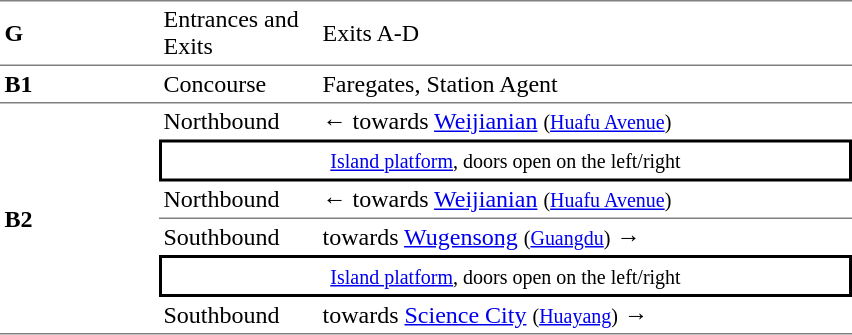<table cellspacing=0 cellpadding=3>
<tr>
<td style="border-top:solid 1px gray;border-bottom:solid 1px gray;" width=100><strong>G</strong></td>
<td style="border-top:solid 1px gray;border-bottom:solid 1px gray;" width=100>Entrances and Exits</td>
<td style="border-top:solid 1px gray;border-bottom:solid 1px gray;" width=350>Exits A-D</td>
</tr>
<tr>
<td style="border-bottom:solid 1px gray;"><strong>B1</strong></td>
<td style="border-bottom:solid 1px gray;">Concourse</td>
<td style="border-bottom:solid 1px gray;">Faregates, Station Agent</td>
</tr>
<tr>
<td style="border-bottom:solid 1px gray;" rowspan=6><strong>B2</strong></td>
<td>Northbound</td>
<td>←  towards <a href='#'>Weijianian</a> <small>(<a href='#'>Huafu Avenue</a>)</small></td>
</tr>
<tr>
<td style="border-right:solid 2px black;border-left:solid 2px black;border-top:solid 2px black;border-bottom:solid 2px black;text-align:center;" colspan=2><small><a href='#'>Island platform</a>, doors open on the left/right</small></td>
</tr>
<tr>
<td style="border-bottom:solid 1px gray;">Northbound</td>
<td style="border-bottom:solid 1px gray;">←  towards <a href='#'>Weijianian</a> <small>(<a href='#'>Huafu Avenue</a>)</small></td>
</tr>
<tr>
<td>Southbound</td>
<td>  towards <a href='#'>Wugensong</a> <small>(<a href='#'>Guangdu</a>)</small> →</td>
</tr>
<tr>
<td style="border-right:solid 2px black;border-left:solid 2px black;border-top:solid 2px black;border-bottom:solid 2px black;text-align:center;" colspan=2><small><a href='#'>Island platform</a>, doors open on the left/right</small></td>
</tr>
<tr>
<td style="border-bottom:solid 1px gray;">Southbound</td>
<td style="border-bottom:solid 1px gray;">  towards <a href='#'>Science City</a> <small>(<a href='#'>Huayang</a>)</small> →</td>
</tr>
</table>
